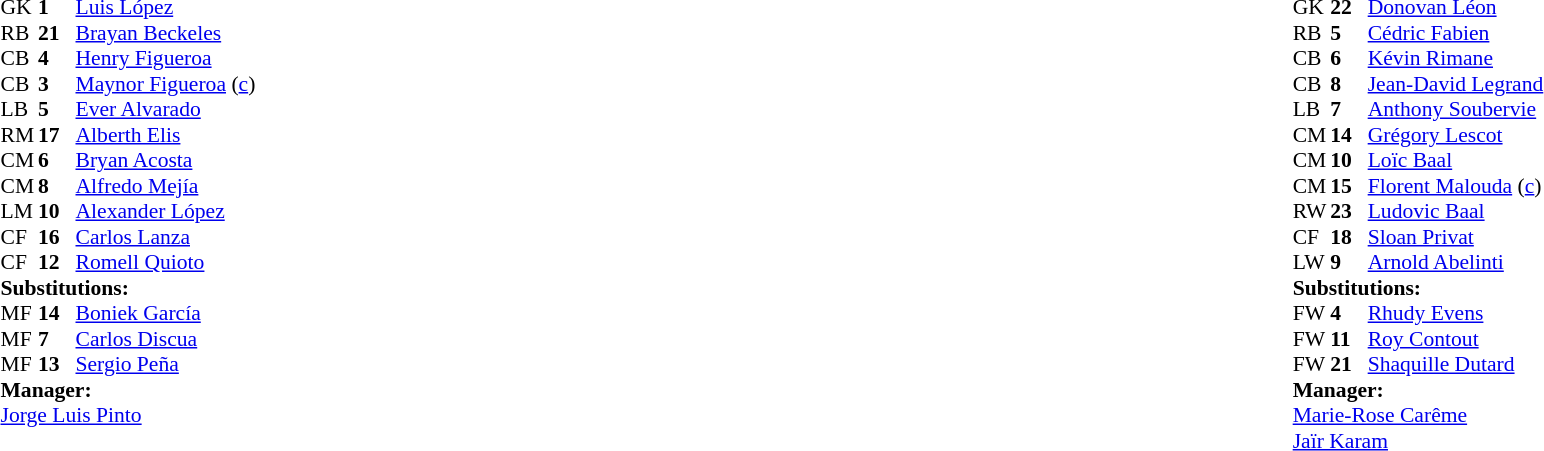<table width="100%">
<tr>
<td valign="top" width="40%"><br><table style="font-size:90%" cellspacing="0" cellpadding="0">
<tr>
<th width=25></th>
<th width=25></th>
</tr>
<tr>
<td>GK</td>
<td><strong>1</strong></td>
<td><a href='#'>Luis López</a></td>
</tr>
<tr>
<td>RB</td>
<td><strong>21</strong></td>
<td><a href='#'>Brayan Beckeles</a></td>
</tr>
<tr>
<td>CB</td>
<td><strong>4</strong></td>
<td><a href='#'>Henry Figueroa</a></td>
</tr>
<tr>
<td>CB</td>
<td><strong>3</strong></td>
<td><a href='#'>Maynor Figueroa</a> (<a href='#'>c</a>)</td>
</tr>
<tr>
<td>LB</td>
<td><strong>5</strong></td>
<td><a href='#'>Ever Alvarado</a></td>
<td></td>
</tr>
<tr>
<td>RM</td>
<td><strong>17</strong></td>
<td><a href='#'>Alberth Elis</a></td>
</tr>
<tr>
<td>CM</td>
<td><strong>6</strong></td>
<td><a href='#'>Bryan Acosta</a></td>
<td></td>
<td></td>
</tr>
<tr>
<td>CM</td>
<td><strong>8</strong></td>
<td><a href='#'>Alfredo Mejía</a></td>
</tr>
<tr>
<td>LM</td>
<td><strong>10</strong></td>
<td><a href='#'>Alexander López</a></td>
<td></td>
<td></td>
</tr>
<tr>
<td>CF</td>
<td><strong>16</strong></td>
<td><a href='#'>Carlos Lanza</a></td>
<td></td>
<td></td>
</tr>
<tr>
<td>CF</td>
<td><strong>12</strong></td>
<td><a href='#'>Romell Quioto</a></td>
<td></td>
</tr>
<tr>
<td colspan=3><strong>Substitutions:</strong></td>
</tr>
<tr>
<td>MF</td>
<td><strong>14</strong></td>
<td><a href='#'>Boniek García</a></td>
<td></td>
<td></td>
</tr>
<tr>
<td>MF</td>
<td><strong>7</strong></td>
<td><a href='#'>Carlos Discua</a></td>
<td></td>
<td></td>
</tr>
<tr>
<td>MF</td>
<td><strong>13</strong></td>
<td><a href='#'>Sergio Peña</a></td>
<td></td>
<td></td>
</tr>
<tr>
<td colspan=3><strong>Manager:</strong></td>
</tr>
<tr>
<td colspan=3> <a href='#'>Jorge Luis Pinto</a></td>
</tr>
</table>
</td>
<td valign="top"></td>
<td valign="top" width="50%"><br><table style="font-size:90%; margin:auto" cellspacing="0" cellpadding="0">
<tr>
<th width=25></th>
<th width=25></th>
</tr>
<tr>
<td>GK</td>
<td><strong>22</strong></td>
<td><a href='#'>Donovan Léon</a></td>
</tr>
<tr>
<td>RB</td>
<td><strong>5</strong></td>
<td><a href='#'>Cédric Fabien</a></td>
</tr>
<tr>
<td>CB</td>
<td><strong>6</strong></td>
<td><a href='#'>Kévin Rimane</a></td>
<td></td>
</tr>
<tr>
<td>CB</td>
<td><strong>8</strong></td>
<td><a href='#'>Jean-David Legrand</a></td>
</tr>
<tr>
<td>LB</td>
<td><strong>7</strong></td>
<td><a href='#'>Anthony Soubervie</a></td>
<td></td>
<td></td>
</tr>
<tr>
<td>CM</td>
<td><strong>14</strong></td>
<td><a href='#'>Grégory Lescot</a></td>
<td></td>
</tr>
<tr>
<td>CM</td>
<td><strong>10</strong></td>
<td><a href='#'>Loïc Baal</a></td>
</tr>
<tr>
<td>CM</td>
<td><strong>15</strong></td>
<td><a href='#'>Florent Malouda</a> (<a href='#'>c</a>)</td>
</tr>
<tr>
<td>RW</td>
<td><strong>23</strong></td>
<td><a href='#'>Ludovic Baal</a></td>
</tr>
<tr>
<td>CF</td>
<td><strong>18</strong></td>
<td><a href='#'>Sloan Privat</a></td>
<td></td>
<td></td>
</tr>
<tr>
<td>LW</td>
<td><strong>9</strong></td>
<td><a href='#'>Arnold Abelinti</a></td>
<td></td>
<td></td>
</tr>
<tr>
<td colspan=3><strong>Substitutions:</strong></td>
</tr>
<tr>
<td>FW</td>
<td><strong>4</strong></td>
<td><a href='#'>Rhudy Evens</a></td>
<td></td>
<td></td>
</tr>
<tr>
<td>FW</td>
<td><strong>11</strong></td>
<td><a href='#'>Roy Contout</a></td>
<td></td>
<td></td>
</tr>
<tr>
<td>FW</td>
<td><strong>21</strong></td>
<td><a href='#'>Shaquille Dutard</a></td>
<td></td>
<td></td>
</tr>
<tr>
<td colspan=3><strong>Manager:</strong></td>
</tr>
<tr>
<td colspan=3> <a href='#'>Marie-Rose Carême</a><br><a href='#'>Jaïr Karam</a></td>
</tr>
</table>
</td>
</tr>
</table>
